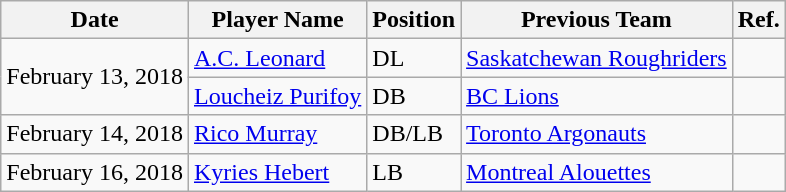<table class="wikitable">
<tr>
<th>Date</th>
<th>Player Name</th>
<th>Position</th>
<th>Previous Team</th>
<th>Ref.</th>
</tr>
<tr>
<td rowspan="2">February 13, 2018</td>
<td><a href='#'>A.C. Leonard</a></td>
<td>DL</td>
<td><a href='#'>Saskatchewan Roughriders</a></td>
<td></td>
</tr>
<tr>
<td><a href='#'>Loucheiz Purifoy</a></td>
<td>DB</td>
<td><a href='#'>BC Lions</a></td>
<td></td>
</tr>
<tr>
<td>February 14, 2018</td>
<td><a href='#'>Rico Murray</a></td>
<td>DB/LB</td>
<td><a href='#'>Toronto Argonauts</a></td>
<td></td>
</tr>
<tr>
<td>February 16, 2018</td>
<td><a href='#'>Kyries Hebert</a></td>
<td>LB</td>
<td><a href='#'>Montreal Alouettes</a></td>
<td></td>
</tr>
</table>
